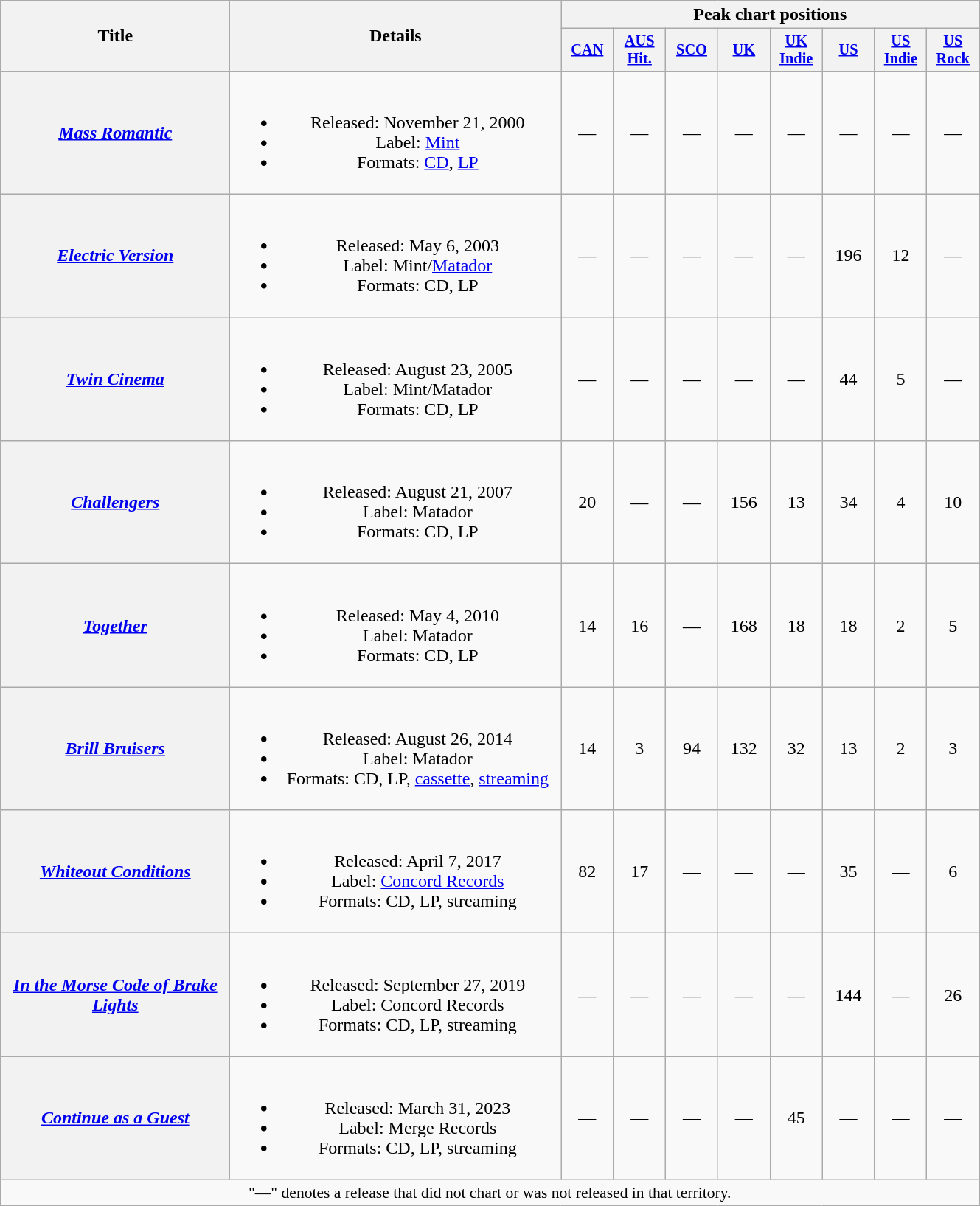<table class="wikitable plainrowheaders" style="text-align:center;">
<tr>
<th scope="col" rowspan="2" style="width:12.5em;">Title</th>
<th scope="col" rowspan="2" style="width:18.25em;">Details</th>
<th scope="col" colspan="8">Peak chart positions</th>
</tr>
<tr>
<th scope="col" style="width:3em;font-size:85%;"><a href='#'>CAN</a><br></th>
<th scope="col" style="width:3em;font-size:85%;"><a href='#'>AUS<br>Hit.</a><br></th>
<th scope="col" style="width:3em;font-size:85%;"><a href='#'>SCO</a><br></th>
<th scope="col" style="width:3em;font-size:85%;"><a href='#'>UK</a><br></th>
<th scope="col" style="width:3em;font-size:85%;"><a href='#'>UK<br>Indie</a><br></th>
<th scope="col" style="width:3em;font-size:85%;"><a href='#'>US</a><br></th>
<th scope="col" style="width:3em;font-size:85%;"><a href='#'>US<br>Indie</a><br></th>
<th scope="col" style="width:3em;font-size:85%;"><a href='#'>US<br>Rock</a><br></th>
</tr>
<tr>
<th scope="row"><em><a href='#'>Mass Romantic</a></em></th>
<td><br><ul><li>Released: November 21, 2000</li><li>Label: <a href='#'>Mint</a></li><li>Formats: <a href='#'>CD</a>, <a href='#'>LP</a></li></ul></td>
<td>—</td>
<td>—</td>
<td>—</td>
<td>—</td>
<td>—</td>
<td>—</td>
<td>—</td>
<td>—</td>
</tr>
<tr>
<th scope="row"><em><a href='#'>Electric Version</a></em></th>
<td><br><ul><li>Released: May 6, 2003</li><li>Label: Mint/<a href='#'>Matador</a></li><li>Formats: CD, LP</li></ul></td>
<td>—</td>
<td>—</td>
<td>—</td>
<td>—</td>
<td>—</td>
<td>196</td>
<td>12</td>
<td>—</td>
</tr>
<tr>
<th scope="row"><em><a href='#'>Twin Cinema</a></em></th>
<td><br><ul><li>Released: August 23, 2005</li><li>Label: Mint/Matador</li><li>Formats: CD, LP</li></ul></td>
<td>—</td>
<td>—</td>
<td>—</td>
<td>—</td>
<td>—</td>
<td>44</td>
<td>5</td>
<td>—</td>
</tr>
<tr>
<th scope="row"><em><a href='#'>Challengers</a></em></th>
<td><br><ul><li>Released: August 21, 2007</li><li>Label: Matador</li><li>Formats: CD, LP</li></ul></td>
<td>20</td>
<td>—</td>
<td>—</td>
<td>156</td>
<td>13</td>
<td>34</td>
<td>4</td>
<td>10</td>
</tr>
<tr>
<th scope="row"><em><a href='#'>Together</a></em></th>
<td><br><ul><li>Released: May 4, 2010</li><li>Label: Matador</li><li>Formats: CD, LP</li></ul></td>
<td>14</td>
<td>16</td>
<td>—</td>
<td>168</td>
<td>18</td>
<td>18</td>
<td>2</td>
<td>5</td>
</tr>
<tr>
<th scope="row"><em><a href='#'>Brill Bruisers</a></em></th>
<td><br><ul><li>Released: August 26, 2014</li><li>Label: Matador</li><li>Formats: CD, LP, <a href='#'>cassette</a>, <a href='#'>streaming</a></li></ul></td>
<td>14</td>
<td>3</td>
<td>94</td>
<td>132</td>
<td>32</td>
<td>13</td>
<td>2</td>
<td>3</td>
</tr>
<tr>
<th scope="row"><em><a href='#'>Whiteout Conditions</a></em></th>
<td><br><ul><li>Released: April 7, 2017</li><li>Label: <a href='#'>Concord Records</a></li><li>Formats: CD, LP, streaming</li></ul></td>
<td>82</td>
<td>17</td>
<td>—</td>
<td>—</td>
<td>—</td>
<td>35</td>
<td>—</td>
<td>6</td>
</tr>
<tr>
<th scope="row"><em><a href='#'>In the Morse Code of Brake Lights</a></em></th>
<td><br><ul><li>Released: September 27, 2019</li><li>Label: Concord Records</li><li>Formats: CD, LP, streaming</li></ul></td>
<td>—</td>
<td>—</td>
<td>—</td>
<td>—</td>
<td>—</td>
<td>144</td>
<td>—</td>
<td>26</td>
</tr>
<tr>
<th scope="row"><em><a href='#'>Continue as a Guest</a></em></th>
<td><br><ul><li>Released: March 31, 2023</li><li>Label: Merge Records</li><li>Formats: CD, LP, streaming</li></ul></td>
<td>—</td>
<td>—</td>
<td>—</td>
<td>—</td>
<td>45</td>
<td>—</td>
<td>—</td>
<td>—</td>
</tr>
<tr>
<td colspan="15" style="font-size:90%">"—" denotes a release that did not chart or was not released in that territory.</td>
</tr>
</table>
